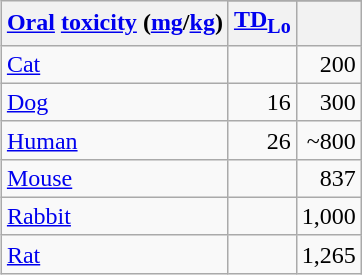<table class="wikitable" align="right" style="margin: 0 0 1em .5em">
<tr>
<th rowspan="2"><a href='#'>Oral</a> <a href='#'>toxicity</a> (<a href='#'>mg</a>/<a href='#'>kg</a>)</th>
</tr>
<tr>
<th><a href='#'>TD<sub>Lo</sub></a></th>
<th></th>
</tr>
<tr>
<td><a href='#'>Cat</a></td>
<td align="right"></td>
<td align="right">200</td>
</tr>
<tr>
<td><a href='#'>Dog</a></td>
<td align="right">16</td>
<td align="right">300</td>
</tr>
<tr>
<td><a href='#'>Human</a></td>
<td align="right">26</td>
<td align="right">~800</td>
</tr>
<tr>
<td><a href='#'>Mouse</a></td>
<td align="right"></td>
<td align="right">837</td>
</tr>
<tr>
<td><a href='#'>Rabbit</a></td>
<td align="right"></td>
<td align="right">1,000</td>
</tr>
<tr>
<td><a href='#'>Rat</a></td>
<td align="right"></td>
<td align="right">1,265</td>
</tr>
</table>
